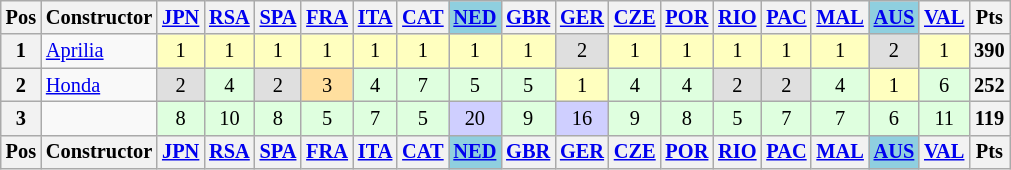<table class="wikitable" style="font-size:85%; text-align:center">
<tr valign="top">
<th valign="middle">Pos</th>
<th valign="middle">Constructor</th>
<th><a href='#'>JPN</a><br></th>
<th><a href='#'>RSA</a><br></th>
<th><a href='#'>SPA</a><br></th>
<th><a href='#'>FRA</a><br></th>
<th><a href='#'>ITA</a><br></th>
<th><a href='#'>CAT</a><br></th>
<th style="background:#8fcfdf"><a href='#'>NED</a><br></th>
<th><a href='#'>GBR</a><br></th>
<th><a href='#'>GER</a><br></th>
<th><a href='#'>CZE</a><br></th>
<th><a href='#'>POR</a><br></th>
<th><a href='#'>RIO</a><br></th>
<th><a href='#'>PAC</a><br></th>
<th><a href='#'>MAL</a><br></th>
<th style="background:#8fcfdf"><a href='#'>AUS</a><br></th>
<th><a href='#'>VAL</a><br></th>
<th valign="middle">Pts</th>
</tr>
<tr>
<th>1</th>
<td align="left"> <a href='#'>Aprilia</a></td>
<td style="background:#ffffbf;">1</td>
<td style="background:#ffffbf;">1</td>
<td style="background:#ffffbf;">1</td>
<td style="background:#ffffbf;">1</td>
<td style="background:#ffffbf;">1</td>
<td style="background:#ffffbf;">1</td>
<td style="background:#ffffbf;">1</td>
<td style="background:#ffffbf;">1</td>
<td style="background:#dfdfdf;">2</td>
<td style="background:#ffffbf;">1</td>
<td style="background:#ffffbf;">1</td>
<td style="background:#ffffbf;">1</td>
<td style="background:#ffffbf;">1</td>
<td style="background:#ffffbf;">1</td>
<td style="background:#dfdfdf;">2</td>
<td style="background:#ffffbf;">1</td>
<th>390</th>
</tr>
<tr>
<th>2</th>
<td align="left"> <a href='#'>Honda</a></td>
<td style="background:#dfdfdf;">2</td>
<td style="background:#dfffdf;">4</td>
<td style="background:#dfdfdf;">2</td>
<td style="background:#ffdf9f;">3</td>
<td style="background:#dfffdf;">4</td>
<td style="background:#dfffdf;">7</td>
<td style="background:#dfffdf;">5</td>
<td style="background:#dfffdf;">5</td>
<td style="background:#ffffbf;">1</td>
<td style="background:#dfffdf;">4</td>
<td style="background:#dfffdf;">4</td>
<td style="background:#dfdfdf;">2</td>
<td style="background:#dfdfdf;">2</td>
<td style="background:#dfffdf;">4</td>
<td style="background:#ffffbf;">1</td>
<td style="background:#dfffdf;">6</td>
<th>252</th>
</tr>
<tr>
<th>3</th>
<td align="left"></td>
<td style="background:#dfffdf;">8</td>
<td style="background:#dfffdf;">10</td>
<td style="background:#dfffdf;">8</td>
<td style="background:#dfffdf;">5</td>
<td style="background:#dfffdf;">7</td>
<td style="background:#dfffdf;">5</td>
<td style="background:#cfcfff;">20</td>
<td style="background:#dfffdf;">9</td>
<td style="background:#cfcfff;">16</td>
<td style="background:#dfffdf;">9</td>
<td style="background:#dfffdf;">8</td>
<td style="background:#dfffdf;">5</td>
<td style="background:#dfffdf;">7</td>
<td style="background:#dfffdf;">7</td>
<td style="background:#dfffdf;">6</td>
<td style="background:#dfffdf;">11</td>
<th>119</th>
</tr>
<tr valign="top">
<th valign="middle">Pos</th>
<th valign="middle">Constructor</th>
<th><a href='#'>JPN</a><br></th>
<th><a href='#'>RSA</a><br></th>
<th><a href='#'>SPA</a><br></th>
<th><a href='#'>FRA</a><br></th>
<th><a href='#'>ITA</a><br></th>
<th><a href='#'>CAT</a><br></th>
<th style="background:#8fcfdf"><a href='#'>NED</a><br></th>
<th><a href='#'>GBR</a><br></th>
<th><a href='#'>GER</a><br></th>
<th><a href='#'>CZE</a><br></th>
<th><a href='#'>POR</a><br></th>
<th><a href='#'>RIO</a><br></th>
<th><a href='#'>PAC</a><br></th>
<th><a href='#'>MAL</a><br></th>
<th style="background:#8fcfdf"><a href='#'>AUS</a><br></th>
<th><a href='#'>VAL</a><br></th>
<th valign="middle">Pts</th>
</tr>
</table>
